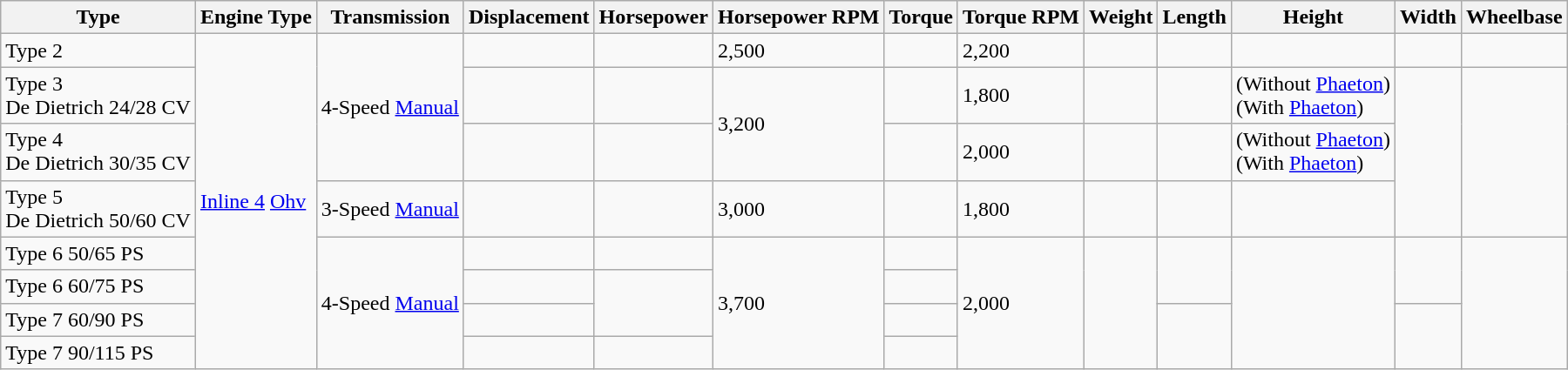<table class="wikitable sortable">
<tr>
<th>Type</th>
<th>Engine Type</th>
<th>Transmission</th>
<th>Displacement</th>
<th>Horsepower</th>
<th>Horsepower RPM</th>
<th>Torque</th>
<th>Torque RPM</th>
<th>Weight</th>
<th>Length</th>
<th>Height</th>
<th>Width</th>
<th>Wheelbase</th>
</tr>
<tr>
<td>Type 2 </td>
<td rowspan="8"><a href='#'>Inline 4</a> <a href='#'>Ohv</a></td>
<td rowspan="3">4-Speed <a href='#'>Manual</a></td>
<td></td>
<td></td>
<td>2,500</td>
<td></td>
<td>2,200</td>
<td></td>
<td></td>
<td></td>
<td></td>
<td></td>
</tr>
<tr>
<td>Type 3<br>De Dietrich 24/28 CV
</td>
<td></td>
<td></td>
<td rowspan="2">3,200</td>
<td></td>
<td>1,800</td>
<td></td>
<td></td>
<td> (Without <a href='#'>Phaeton</a>)<br> (With <a href='#'>Phaeton</a>)</td>
<td rowspan="3"></td>
<td rowspan="3"></td>
</tr>
<tr>
<td>Type 4<br>De Dietrich 30/35 CV
</td>
<td></td>
<td></td>
<td></td>
<td>2,000</td>
<td></td>
<td></td>
<td> (Without <a href='#'>Phaeton</a>)<br> (With <a href='#'>Phaeton</a>)</td>
</tr>
<tr>
<td>Type 5<br>De Dietrich 50/60 CV
</td>
<td>3-Speed <a href='#'>Manual</a></td>
<td></td>
<td></td>
<td>3,000</td>
<td></td>
<td>1,800</td>
<td></td>
<td></td>
<td></td>
</tr>
<tr>
<td>Type 6 50/65 PS </td>
<td rowspan="4">4-Speed <a href='#'>Manual</a></td>
<td></td>
<td></td>
<td rowspan="4">3,700</td>
<td></td>
<td rowspan="4">2,000</td>
<td rowspan="4"></td>
<td rowspan="2"></td>
<td rowspan="4"></td>
<td rowspan="2"></td>
<td rowspan="4"></td>
</tr>
<tr>
<td>Type 6 60/75 PS </td>
<td></td>
<td rowspan="2"></td>
<td></td>
</tr>
<tr>
<td>Type 7 60/90 PS </td>
<td></td>
<td></td>
<td rowspan="2"></td>
<td rowspan="2"></td>
</tr>
<tr>
<td>Type 7 90/115 PS </td>
<td></td>
<td></td>
<td></td>
</tr>
</table>
